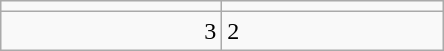<table class="wikitable">
<tr>
<td align="center" width="140"></td>
<td align="center" width="140"></td>
</tr>
<tr>
<td align="right">3</td>
<td>2</td>
</tr>
</table>
